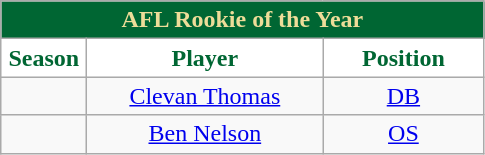<table class="wikitable sortable" style="text-align:center">
<tr>
<td colspan="4" style="background:#063; color:	#ed9;"><strong>AFL Rookie of the Year</strong></td>
</tr>
<tr>
<th style="width:50px; background:white; color:#063;">Season</th>
<th style="width:150px; background:white; color:#063;">Player</th>
<th style="width:100px; background:white; color:#063;">Position</th>
</tr>
<tr>
<td></td>
<td><a href='#'>Clevan Thomas</a></td>
<td><a href='#'>DB</a></td>
</tr>
<tr>
<td></td>
<td><a href='#'>Ben Nelson</a></td>
<td><a href='#'>OS</a></td>
</tr>
</table>
